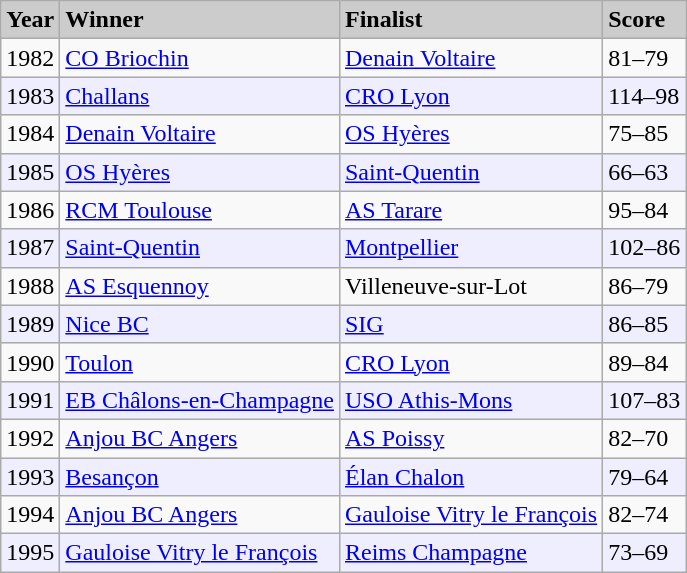<table class="wikitable">
<tr bgcolor="#CCCCCC">
<td><strong>Year</strong></td>
<td><strong>Winner</strong></td>
<td><strong>Finalist</strong></td>
<td><strong>Score</strong></td>
</tr>
<tr>
<td>1982</td>
<td><a href='#'>CO Briochin</a></td>
<td><a href='#'>Denain Voltaire</a></td>
<td>81–79</td>
</tr>
<tr style="background:#eef;">
<td>1983</td>
<td><a href='#'>Challans</a></td>
<td><a href='#'>CRO Lyon</a></td>
<td>114–98</td>
</tr>
<tr>
<td>1984</td>
<td><a href='#'>Denain Voltaire</a></td>
<td><a href='#'>OS Hyères</a></td>
<td>75–85</td>
</tr>
<tr style="background:#eef;">
<td>1985</td>
<td><a href='#'>OS Hyères</a></td>
<td><a href='#'>Saint-Quentin</a></td>
<td>66–63</td>
</tr>
<tr>
<td>1986</td>
<td><a href='#'>RCM Toulouse</a></td>
<td><a href='#'>AS Tarare</a></td>
<td>95–84</td>
</tr>
<tr style="background:#eef;">
<td>1987</td>
<td><a href='#'>Saint-Quentin</a></td>
<td><a href='#'>Montpellier</a></td>
<td>102–86</td>
</tr>
<tr>
<td>1988</td>
<td><a href='#'>AS Esquennoy</a></td>
<td>Villeneuve-sur-Lot</td>
<td>86–79</td>
</tr>
<tr style="background:#eef;">
<td>1989</td>
<td><a href='#'>Nice BC</a></td>
<td><a href='#'>SIG</a></td>
<td>86–85</td>
</tr>
<tr>
<td>1990</td>
<td><a href='#'>Toulon</a></td>
<td><a href='#'>CRO Lyon</a></td>
<td>89–84</td>
</tr>
<tr style="background:#eef;">
<td>1991</td>
<td><a href='#'>EB Châlons-en-Champagne</a></td>
<td><a href='#'>USO Athis-Mons</a></td>
<td>107–83</td>
</tr>
<tr>
<td>1992</td>
<td><a href='#'>Anjou BC Angers</a></td>
<td><a href='#'>AS Poissy</a></td>
<td>82–70</td>
</tr>
<tr style="background:#eef;">
<td>1993</td>
<td><a href='#'>Besançon</a></td>
<td><a href='#'>Élan Chalon</a></td>
<td>79–64</td>
</tr>
<tr>
<td>1994</td>
<td><a href='#'>Anjou BC Angers</a></td>
<td><a href='#'>Gauloise Vitry le François</a></td>
<td>82–74</td>
</tr>
<tr style="background:#eef;">
<td>1995</td>
<td><a href='#'>Gauloise Vitry le François</a></td>
<td><a href='#'>Reims Champagne</a></td>
<td>73–69</td>
</tr>
</table>
